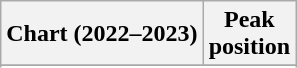<table class="wikitable sortable plainrowheaders" style="text-align:center;">
<tr>
<th scope="col">Chart (2022–2023)</th>
<th scope="col">Peak<br>position</th>
</tr>
<tr>
</tr>
<tr>
</tr>
<tr>
</tr>
<tr>
</tr>
<tr>
</tr>
</table>
